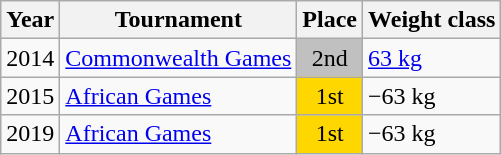<table class=wikitable>
<tr>
<th>Year</th>
<th>Tournament</th>
<th>Place</th>
<th>Weight class</th>
</tr>
<tr>
<td>2014</td>
<td><a href='#'>Commonwealth Games</a></td>
<td bgcolor="silver" align="center">2nd</td>
<td><a href='#'>63 kg</a></td>
</tr>
<tr>
<td>2015</td>
<td><a href='#'>African Games</a></td>
<td bgcolor="gold" align="center">1st</td>
<td>−63 kg</td>
</tr>
<tr>
<td>2019</td>
<td><a href='#'>African Games</a></td>
<td bgcolor="gold" align="center">1st</td>
<td>−63 kg</td>
</tr>
</table>
